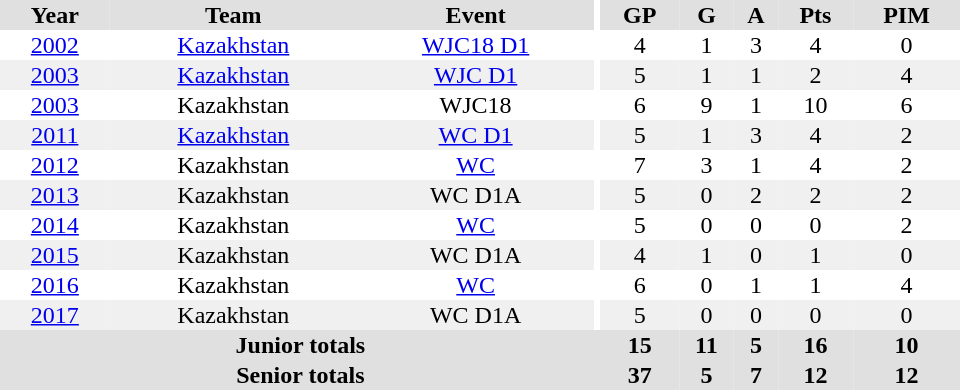<table border="0" cellpadding="1" cellspacing="0" ID="Table3" style="text-align:center; width:40em">
<tr bgcolor="#e0e0e0">
<th>Year</th>
<th>Team</th>
<th>Event</th>
<th rowspan="102" bgcolor="#ffffff"></th>
<th>GP</th>
<th>G</th>
<th>A</th>
<th>Pts</th>
<th>PIM</th>
</tr>
<tr>
<td><a href='#'>2002</a></td>
<td><a href='#'>Kazakhstan</a></td>
<td><a href='#'>WJC18 D1</a></td>
<td>4</td>
<td>1</td>
<td>3</td>
<td>4</td>
<td>0</td>
</tr>
<tr bgcolor="#f0f0f0">
<td><a href='#'>2003</a></td>
<td><a href='#'>Kazakhstan</a></td>
<td><a href='#'>WJC D1</a></td>
<td>5</td>
<td>1</td>
<td>1</td>
<td>2</td>
<td>4</td>
</tr>
<tr>
<td><a href='#'>2003</a></td>
<td>Kazakhstan</td>
<td>WJC18</td>
<td>6</td>
<td>9</td>
<td>1</td>
<td>10</td>
<td>6</td>
</tr>
<tr bgcolor="#f0f0f0">
<td><a href='#'>2011</a></td>
<td><a href='#'>Kazakhstan</a></td>
<td><a href='#'>WC D1</a></td>
<td>5</td>
<td>1</td>
<td>3</td>
<td>4</td>
<td>2</td>
</tr>
<tr>
<td><a href='#'>2012</a></td>
<td>Kazakhstan</td>
<td><a href='#'>WC</a></td>
<td>7</td>
<td>3</td>
<td>1</td>
<td>4</td>
<td>2</td>
</tr>
<tr bgcolor="#f0f0f0">
<td><a href='#'>2013</a></td>
<td>Kazakhstan</td>
<td>WC D1A</td>
<td>5</td>
<td>0</td>
<td>2</td>
<td>2</td>
<td>2</td>
</tr>
<tr>
<td><a href='#'>2014</a></td>
<td>Kazakhstan</td>
<td><a href='#'>WC</a></td>
<td>5</td>
<td>0</td>
<td>0</td>
<td>0</td>
<td>2</td>
</tr>
<tr bgcolor="#f0f0f0">
<td><a href='#'>2015</a></td>
<td>Kazakhstan</td>
<td>WC D1A</td>
<td>4</td>
<td>1</td>
<td>0</td>
<td>1</td>
<td>0</td>
</tr>
<tr>
<td><a href='#'>2016</a></td>
<td>Kazakhstan</td>
<td><a href='#'>WC</a></td>
<td>6</td>
<td>0</td>
<td>1</td>
<td>1</td>
<td>4</td>
</tr>
<tr bgcolor="#f0f0f0">
<td><a href='#'>2017</a></td>
<td>Kazakhstan</td>
<td>WC D1A</td>
<td>5</td>
<td>0</td>
<td>0</td>
<td>0</td>
<td>0</td>
</tr>
<tr bgcolor="#e0e0e0">
<th colspan="4">Junior totals</th>
<th>15</th>
<th>11</th>
<th>5</th>
<th>16</th>
<th>10</th>
</tr>
<tr bgcolor="#e0e0e0">
<th colspan="4">Senior totals</th>
<th>37</th>
<th>5</th>
<th>7</th>
<th>12</th>
<th>12</th>
</tr>
</table>
